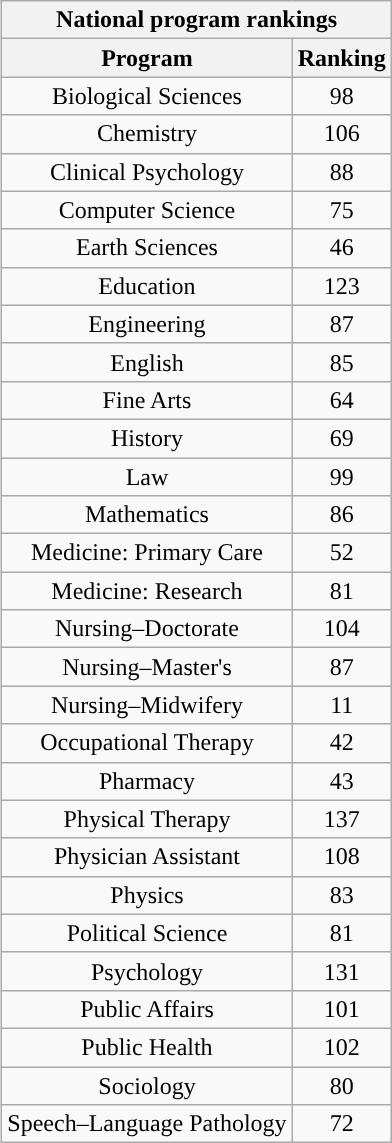<table class="wikitable sortable collapsible collapsed" style="float:right; clear:right; text-align:center">
<tr>
<th colspan=4>National program rankings</th>
</tr>
<tr>
<th>Program</th>
<th>Ranking</th>
</tr>
<tr>
<td>Biological Sciences</td>
<td>98</td>
</tr>
<tr>
<td>Chemistry</td>
<td>106</td>
</tr>
<tr>
<td>Clinical Psychology</td>
<td>88</td>
</tr>
<tr>
<td>Computer Science</td>
<td>75</td>
</tr>
<tr>
<td>Earth Sciences</td>
<td>46</td>
</tr>
<tr>
<td>Education</td>
<td>123</td>
</tr>
<tr>
<td>Engineering</td>
<td>87</td>
</tr>
<tr>
<td>English</td>
<td>85</td>
</tr>
<tr>
<td>Fine Arts</td>
<td>64</td>
</tr>
<tr>
<td>History</td>
<td>69</td>
</tr>
<tr>
<td>Law</td>
<td>99</td>
</tr>
<tr>
<td>Mathematics</td>
<td>86</td>
</tr>
<tr>
<td>Medicine: Primary Care</td>
<td>52</td>
</tr>
<tr>
<td>Medicine: Research</td>
<td>81</td>
</tr>
<tr>
<td>Nursing–Doctorate</td>
<td>104</td>
</tr>
<tr>
<td>Nursing–Master's</td>
<td>87</td>
</tr>
<tr>
<td>Nursing–Midwifery</td>
<td>11</td>
</tr>
<tr>
<td>Occupational Therapy</td>
<td>42</td>
</tr>
<tr>
<td>Pharmacy</td>
<td>43</td>
</tr>
<tr>
<td>Physical Therapy</td>
<td>137</td>
</tr>
<tr>
<td>Physician Assistant</td>
<td>108</td>
</tr>
<tr>
<td>Physics</td>
<td>83</td>
</tr>
<tr>
<td>Political Science</td>
<td>81</td>
</tr>
<tr>
<td>Psychology</td>
<td>131</td>
</tr>
<tr>
<td>Public Affairs</td>
<td>101</td>
</tr>
<tr>
<td>Public Health</td>
<td>102</td>
</tr>
<tr>
<td>Sociology</td>
<td>80</td>
</tr>
<tr>
<td>Speech–Language Pathology</td>
<td>72</td>
</tr>
</table>
